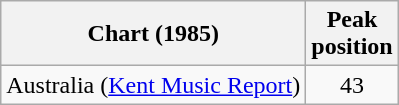<table class="wikitable">
<tr>
<th>Chart (1985)</th>
<th>Peak<br>position</th>
</tr>
<tr>
<td>Australia (<a href='#'>Kent Music Report</a>)</td>
<td style="text-align:center;">43</td>
</tr>
</table>
